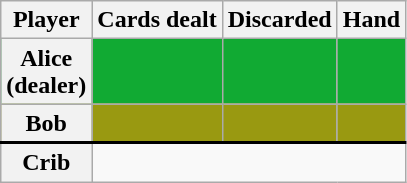<table class="wikitable" style="float:left">
<tr>
<th>Player</th>
<th>Cards dealt</th>
<th>Discarded</th>
<th>Hand</th>
</tr>
<tr style="background-color: #1a3;">
<th>Alice<br>(dealer)</th>
<td></td>
<td></td>
<td></td>
</tr>
<tr style="background-color: #991;">
<th>Bob</th>
<td></td>
<td></td>
<td></td>
</tr>
<tr style="border-top: solid black 2px;">
<th>Crib</th>
<td colspan="3" style="text-align: center;"></td>
</tr>
</table>
